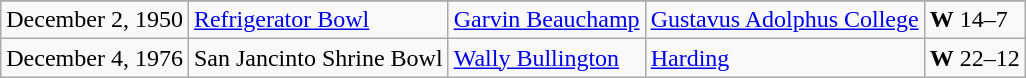<table class="wikitable">
<tr>
</tr>
<tr>
<td>December 2, 1950</td>
<td><a href='#'>Refrigerator Bowl</a></td>
<td><a href='#'>Garvin Beauchamp</a></td>
<td><a href='#'>Gustavus Adolphus College</a></td>
<td><strong>W</strong> 14–7</td>
</tr>
<tr>
<td>December 4, 1976</td>
<td>San Jancinto Shrine Bowl</td>
<td><a href='#'>Wally Bullington</a></td>
<td><a href='#'>Harding</a></td>
<td><strong>W</strong> 22–12</td>
</tr>
</table>
